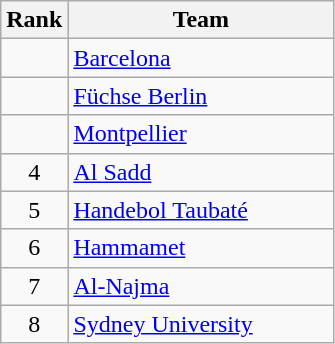<table class="wikitable">
<tr>
<th>Rank</th>
<th width=170>Team</th>
</tr>
<tr>
<td align=center></td>
<td> <a href='#'>Barcelona</a></td>
</tr>
<tr>
<td align=center></td>
<td> <a href='#'>Füchse Berlin</a></td>
</tr>
<tr>
<td align=center></td>
<td> <a href='#'>Montpellier</a></td>
</tr>
<tr>
<td align=center>4</td>
<td> <a href='#'>Al Sadd</a></td>
</tr>
<tr>
<td align=center>5</td>
<td> <a href='#'>Handebol Taubaté</a></td>
</tr>
<tr>
<td align=center>6</td>
<td> <a href='#'>Hammamet</a></td>
</tr>
<tr>
<td align=center>7</td>
<td> <a href='#'>Al-Najma</a></td>
</tr>
<tr>
<td align=center>8</td>
<td> <a href='#'>Sydney University</a></td>
</tr>
</table>
